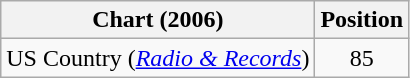<table class="wikitable">
<tr>
<th>Chart (2006)</th>
<th>Position</th>
</tr>
<tr>
<td>US Country (<em><a href='#'>Radio & Records</a></em>)</td>
<td align="center">85</td>
</tr>
</table>
